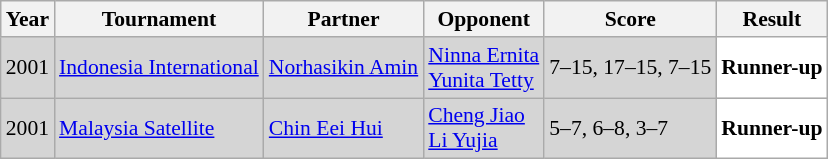<table class="sortable wikitable" style="font-size: 90%;">
<tr>
<th>Year</th>
<th>Tournament</th>
<th>Partner</th>
<th>Opponent</th>
<th>Score</th>
<th>Result</th>
</tr>
<tr style="background:#D5D5D5">
<td align="center">2001</td>
<td align="left"><a href='#'>Indonesia International</a></td>
<td align="left"> <a href='#'>Norhasikin Amin</a></td>
<td align="left"> <a href='#'>Ninna Ernita</a> <br>  <a href='#'>Yunita Tetty</a></td>
<td align="left">7–15, 17–15, 7–15</td>
<td style="text-align:left; background:white"> <strong>Runner-up</strong></td>
</tr>
<tr style="background:#D5D5D5">
<td align="center">2001</td>
<td align="left"><a href='#'>Malaysia Satellite</a></td>
<td align="left"> <a href='#'>Chin Eei Hui</a></td>
<td align="left"> <a href='#'>Cheng Jiao</a> <br>  <a href='#'>Li Yujia</a></td>
<td align="left">5–7, 6–8, 3–7</td>
<td style="text-align:left; background:white"> <strong>Runner-up</strong></td>
</tr>
</table>
